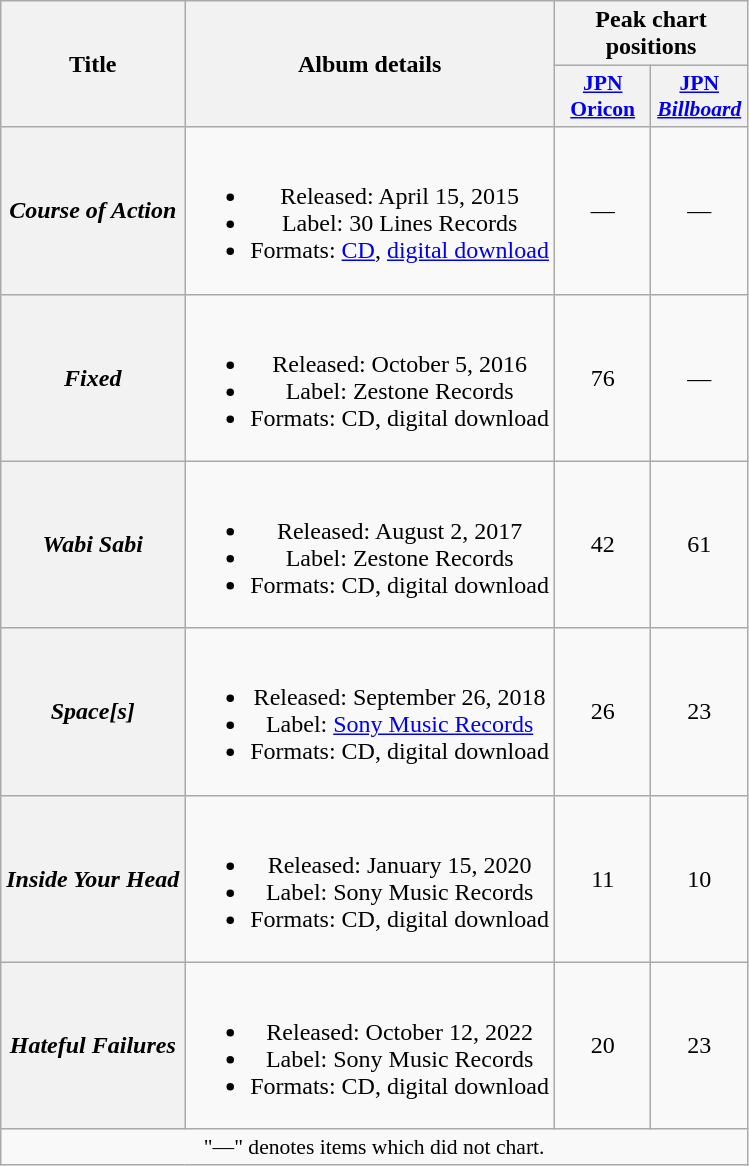<table class="wikitable plainrowheaders" style="text-align:center">
<tr>
<th scope="col" rowspan="2">Title</th>
<th scope="col" rowspan="2">Album details</th>
<th scope="col" colspan="2">Peak chart positions</th>
</tr>
<tr>
<th scope="col" style="width:4em;font-size:90%"><a href='#'>JPN<br>Oricon</a><br></th>
<th scope="col" style="width:4em;font-size:90%"><a href='#'>JPN<br><em>Billboard</em></a></th>
</tr>
<tr>
<th scope="row"><em>Course of Action</em></th>
<td><br><ul><li>Released: April 15, 2015</li><li>Label: 30 Lines Records</li><li>Formats: <a href='#'>CD</a>, <a href='#'>digital download</a></li></ul></td>
<td>—</td>
<td>—</td>
</tr>
<tr>
<th scope="row"><em>Fixed</em></th>
<td><br><ul><li>Released: October 5, 2016</li><li>Label: Zestone Records</li><li>Formats: CD, digital download</li></ul></td>
<td>76</td>
<td>—</td>
</tr>
<tr>
<th scope="row"><em>Wabi Sabi</em></th>
<td><br><ul><li>Released: August 2, 2017</li><li>Label: Zestone Records</li><li>Formats: CD, digital download</li></ul></td>
<td>42</td>
<td>61</td>
</tr>
<tr>
<th scope="row"><em>Space[s]</em></th>
<td><br><ul><li>Released: September 26, 2018</li><li>Label: <a href='#'>Sony Music Records</a></li><li>Formats: CD, digital download</li></ul></td>
<td>26</td>
<td>23</td>
</tr>
<tr>
<th scope="row"><em>Inside Your Head</em></th>
<td><br><ul><li>Released: January 15, 2020</li><li>Label: Sony Music Records</li><li>Formats: CD, digital download</li></ul></td>
<td>11</td>
<td>10</td>
</tr>
<tr>
<th scope="row"><em>Hateful Failures</em></th>
<td><br><ul><li>Released: October 12, 2022</li><li>Label: Sony Music Records</li><li>Formats: CD, digital download</li></ul></td>
<td>20</td>
<td>23</td>
</tr>
<tr>
<td colspan="4" align="center" style="font-size:90%;">"—" denotes items which did not chart.</td>
</tr>
</table>
